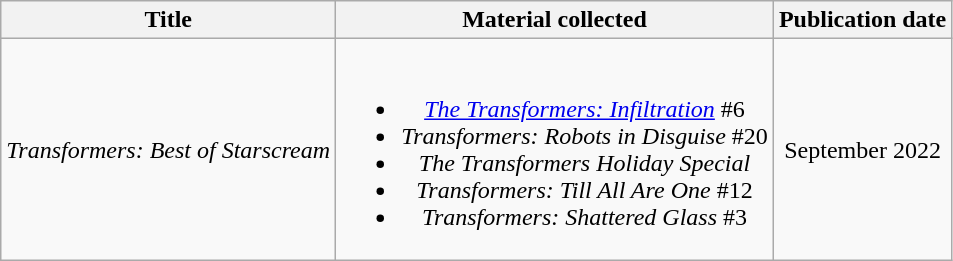<table class="wikitable" style="text-align: center;">
<tr>
<th>Title</th>
<th>Material collected</th>
<th>Publication date</th>
</tr>
<tr>
<td align="left"><em>Transformers: Best of Starscream</em></td>
<td><br><ul><li><em><a href='#'>The Transformers: Infiltration</a></em> #6</li><li><em>Transformers: Robots in Disguise</em> #20</li><li><em>The Transformers Holiday Special</em></li><li><em>Transformers: Till All Are One</em> #12</li><li><em>Transformers: Shattered Glass</em> #3</li></ul></td>
<td>September 2022</td>
</tr>
</table>
